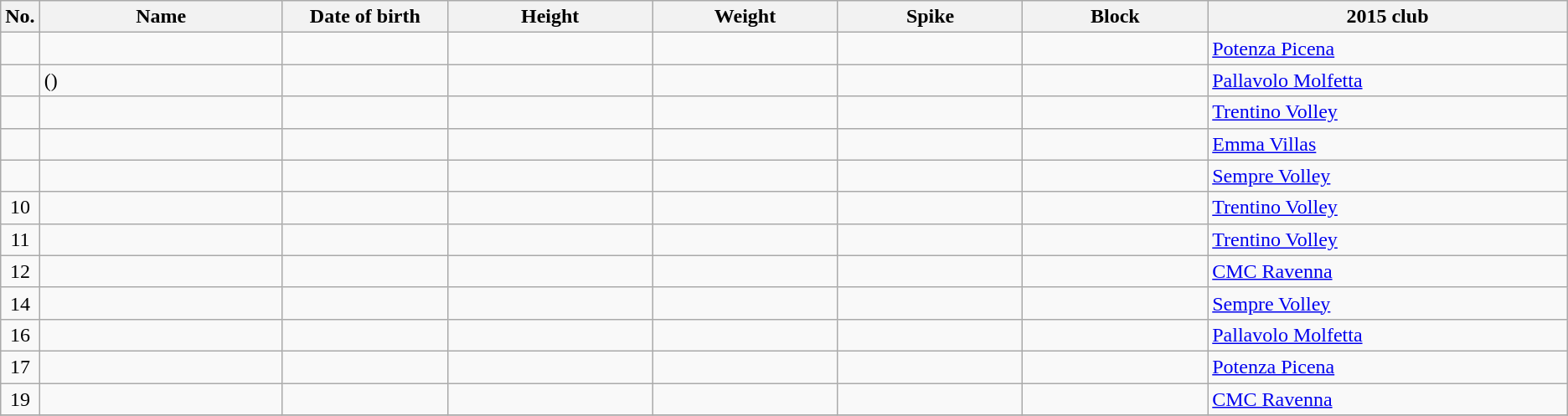<table class="wikitable sortable" style="font-size:100%; text-align:center;">
<tr>
<th>No.</th>
<th style="width:12em">Name</th>
<th style="width:8em">Date of birth</th>
<th style="width:10em">Height</th>
<th style="width:9em">Weight</th>
<th style="width:9em">Spike</th>
<th style="width:9em">Block</th>
<th style="width:18em">2015 club</th>
</tr>
<tr>
<td></td>
<td align=left></td>
<td align=right></td>
<td></td>
<td></td>
<td></td>
<td></td>
<td align=left> <a href='#'>Potenza Picena</a></td>
</tr>
<tr>
<td></td>
<td align=left> ()</td>
<td align=right></td>
<td></td>
<td></td>
<td></td>
<td></td>
<td align=left> <a href='#'>Pallavolo Molfetta</a></td>
</tr>
<tr>
<td></td>
<td align=left></td>
<td align=right></td>
<td></td>
<td></td>
<td></td>
<td></td>
<td align=left> <a href='#'>Trentino Volley</a></td>
</tr>
<tr>
<td></td>
<td align=left></td>
<td align=right></td>
<td></td>
<td></td>
<td></td>
<td></td>
<td align=left> <a href='#'>Emma Villas</a></td>
</tr>
<tr>
<td></td>
<td align=left></td>
<td align=right></td>
<td></td>
<td></td>
<td></td>
<td></td>
<td align=left> <a href='#'>Sempre Volley</a></td>
</tr>
<tr>
<td>10</td>
<td align=left></td>
<td align=right></td>
<td></td>
<td></td>
<td></td>
<td></td>
<td align=left> <a href='#'>Trentino Volley</a></td>
</tr>
<tr>
<td>11</td>
<td align=left></td>
<td align=right></td>
<td></td>
<td></td>
<td></td>
<td></td>
<td align=left> <a href='#'>Trentino Volley</a></td>
</tr>
<tr>
<td>12</td>
<td align=left></td>
<td align=right></td>
<td></td>
<td></td>
<td></td>
<td></td>
<td align=left> <a href='#'>CMC Ravenna</a></td>
</tr>
<tr>
<td>14</td>
<td align=left></td>
<td align=right></td>
<td></td>
<td></td>
<td></td>
<td></td>
<td align=left> <a href='#'>Sempre Volley</a></td>
</tr>
<tr>
<td>16</td>
<td align=left></td>
<td align=right></td>
<td></td>
<td></td>
<td></td>
<td></td>
<td align=left> <a href='#'>Pallavolo Molfetta</a></td>
</tr>
<tr>
<td>17</td>
<td align=left></td>
<td align=right></td>
<td></td>
<td></td>
<td></td>
<td></td>
<td align=left> <a href='#'>Potenza Picena</a></td>
</tr>
<tr>
<td>19</td>
<td align=left></td>
<td align=right></td>
<td></td>
<td></td>
<td></td>
<td></td>
<td align=left> <a href='#'>CMC Ravenna</a></td>
</tr>
<tr>
</tr>
</table>
